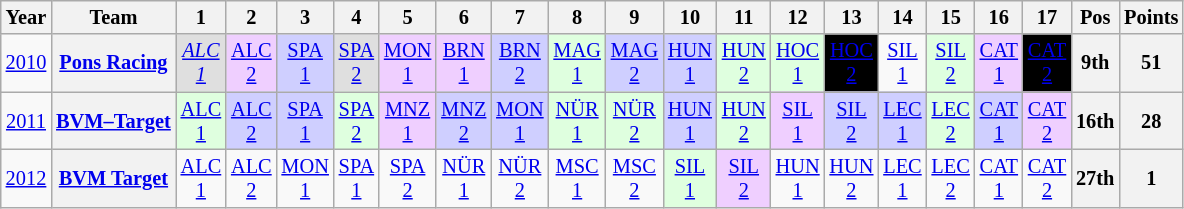<table class="wikitable" style="text-align:center; font-size:85%">
<tr>
<th>Year</th>
<th>Team</th>
<th>1</th>
<th>2</th>
<th>3</th>
<th>4</th>
<th>5</th>
<th>6</th>
<th>7</th>
<th>8</th>
<th>9</th>
<th>10</th>
<th>11</th>
<th>12</th>
<th>13</th>
<th>14</th>
<th>15</th>
<th>16</th>
<th>17</th>
<th>Pos</th>
<th>Points</th>
</tr>
<tr>
<td><a href='#'>2010</a></td>
<th nowrap><a href='#'>Pons Racing</a></th>
<td style="background:#DFDFDF;"><em><a href='#'>ALC<br>1</a></em><br></td>
<td style="background:#EFCFFF;"><a href='#'>ALC<br>2</a><br></td>
<td style="background:#CFCFFF;"><a href='#'>SPA<br>1</a><br></td>
<td style="background:#DFDFDF;"><a href='#'>SPA<br>2</a><br></td>
<td style="background:#EFCFFF;"><a href='#'>MON<br>1</a><br></td>
<td style="background:#EFCFFF;"><a href='#'>BRN<br>1</a><br></td>
<td style="background:#CFCFFF;"><a href='#'>BRN<br>2</a><br></td>
<td style="background:#DFFFDF;"><a href='#'>MAG<br>1</a><br></td>
<td style="background:#CFCFFF;"><a href='#'>MAG<br>2</a><br></td>
<td style="background:#CFCFFF;"><a href='#'>HUN<br>1</a><br></td>
<td style="background:#DFFFDF;"><a href='#'>HUN<br>2</a><br></td>
<td style="background:#DFFFDF;"><a href='#'>HOC<br>1</a><br></td>
<td style="background:black; color:white;"><a href='#'><span>HOC<br>2</span></a><br></td>
<td><a href='#'>SIL<br>1</a><br></td>
<td style="background:#DFFFDF;"><a href='#'>SIL<br>2</a><br></td>
<td style="background:#EFCFFF;"><a href='#'>CAT<br>1</a><br></td>
<td style="background:black; color:white;"><a href='#'><span>CAT<br>2</span></a><br></td>
<th>9th</th>
<th>51</th>
</tr>
<tr>
<td><a href='#'>2011</a></td>
<th nowrap><a href='#'>BVM–Target</a></th>
<td style="background:#DFFFDF;"><a href='#'>ALC<br>1</a><br></td>
<td style="background:#CFCFFF;"><a href='#'>ALC<br>2</a><br></td>
<td style="background:#CFCFFF;"><a href='#'>SPA<br>1</a><br></td>
<td style="background:#DFFFDF;"><a href='#'>SPA<br>2</a><br></td>
<td style="background:#EFCFFF;"><a href='#'>MNZ<br>1</a><br></td>
<td style="background:#CFCFFF;"><a href='#'>MNZ<br>2</a><br></td>
<td style="background:#CFCFFF;"><a href='#'>MON<br>1</a><br></td>
<td style="background:#DFFFDF;"><a href='#'>NÜR<br>1</a><br></td>
<td style="background:#DFFFDF;"><a href='#'>NÜR<br>2</a><br></td>
<td style="background:#CFCFFF;"><a href='#'>HUN<br>1</a><br></td>
<td style="background:#DFFFDF;"><a href='#'>HUN<br>2</a><br></td>
<td style="background:#EFCFFF;"><a href='#'>SIL<br>1</a><br></td>
<td style="background:#CFCFFF;"><a href='#'>SIL<br>2</a><br></td>
<td style="background:#CFCFFF;"><a href='#'>LEC<br>1</a><br></td>
<td style="background:#DFFFDF;"><a href='#'>LEC<br>2</a><br></td>
<td style="background:#CFCFFF;"><a href='#'>CAT<br>1</a><br></td>
<td style="background:#EFCFFF;"><a href='#'>CAT<br>2</a><br></td>
<th>16th</th>
<th>28</th>
</tr>
<tr>
<td><a href='#'>2012</a></td>
<th nowrap><a href='#'>BVM Target</a></th>
<td><a href='#'>ALC<br>1</a></td>
<td><a href='#'>ALC<br>2</a></td>
<td><a href='#'>MON<br>1</a></td>
<td><a href='#'>SPA<br>1</a></td>
<td><a href='#'>SPA<br>2</a></td>
<td><a href='#'>NÜR<br>1</a></td>
<td><a href='#'>NÜR<br>2</a></td>
<td><a href='#'>MSC<br>1</a></td>
<td><a href='#'>MSC<br>2</a></td>
<td style="background:#DFFFDF;"><a href='#'>SIL<br>1</a><br></td>
<td style="background:#EFCFFF;"><a href='#'>SIL<br>2</a><br></td>
<td><a href='#'>HUN<br>1</a></td>
<td><a href='#'>HUN<br>2</a></td>
<td><a href='#'>LEC<br>1</a></td>
<td><a href='#'>LEC<br>2</a></td>
<td><a href='#'>CAT<br>1</a></td>
<td><a href='#'>CAT<br>2</a></td>
<th>27th</th>
<th>1</th>
</tr>
</table>
